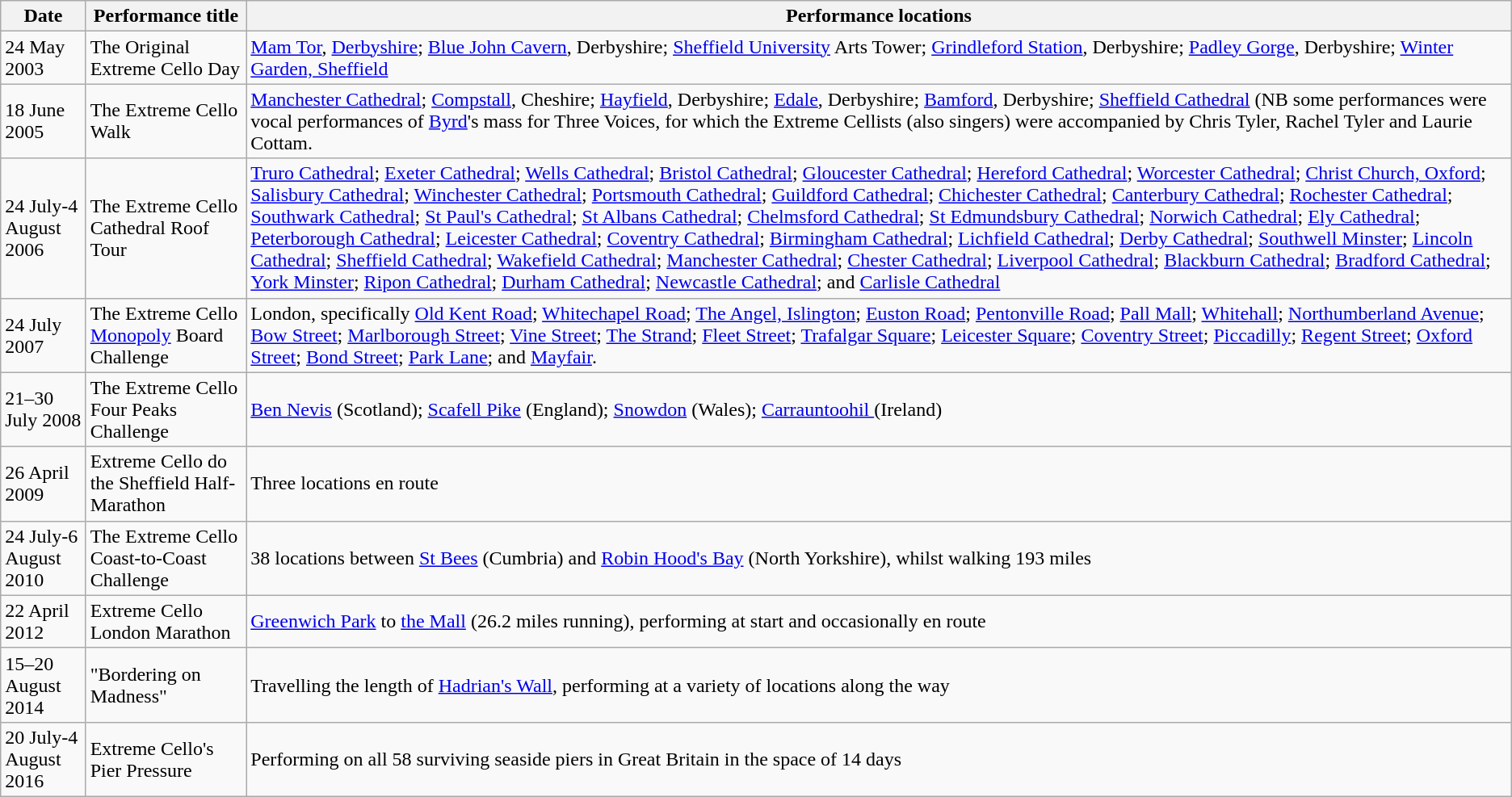<table class="wikitable">
<tr>
<th>Date</th>
<th>Performance title</th>
<th>Performance locations</th>
</tr>
<tr>
<td>24 May 2003</td>
<td>The Original Extreme Cello Day</td>
<td><a href='#'>Mam Tor</a>, <a href='#'>Derbyshire</a>; <a href='#'>Blue John Cavern</a>, Derbyshire; <a href='#'>Sheffield University</a> Arts Tower; <a href='#'>Grindleford Station</a>, Derbyshire; <a href='#'>Padley Gorge</a>, Derbyshire; <a href='#'>Winter Garden, Sheffield</a></td>
</tr>
<tr>
<td>18 June 2005</td>
<td>The Extreme Cello Walk</td>
<td><a href='#'>Manchester Cathedral</a>; <a href='#'>Compstall</a>, Cheshire; <a href='#'>Hayfield</a>, Derbyshire; <a href='#'>Edale</a>, Derbyshire; <a href='#'>Bamford</a>, Derbyshire; <a href='#'>Sheffield Cathedral</a> (NB some performances were vocal performances of <a href='#'>Byrd</a>'s mass for Three Voices, for which the Extreme Cellists (also singers) were accompanied by Chris Tyler, Rachel Tyler and Laurie Cottam.</td>
</tr>
<tr>
<td>24 July-4 August 2006</td>
<td>The Extreme Cello Cathedral Roof Tour</td>
<td><a href='#'>Truro Cathedral</a>; <a href='#'>Exeter Cathedral</a>; <a href='#'>Wells Cathedral</a>; <a href='#'>Bristol Cathedral</a>; <a href='#'>Gloucester Cathedral</a>; <a href='#'>Hereford Cathedral</a>; <a href='#'>Worcester Cathedral</a>; <a href='#'>Christ Church, Oxford</a>; <a href='#'>Salisbury Cathedral</a>; <a href='#'>Winchester Cathedral</a>; <a href='#'>Portsmouth Cathedral</a>; <a href='#'>Guildford Cathedral</a>; <a href='#'>Chichester Cathedral</a>; <a href='#'>Canterbury Cathedral</a>; <a href='#'>Rochester Cathedral</a>; <a href='#'>Southwark Cathedral</a>; <a href='#'>St Paul's Cathedral</a>; <a href='#'>St Albans Cathedral</a>; <a href='#'>Chelmsford Cathedral</a>; <a href='#'>St Edmundsbury Cathedral</a>; <a href='#'>Norwich Cathedral</a>; <a href='#'>Ely Cathedral</a>; <a href='#'>Peterborough Cathedral</a>; <a href='#'>Leicester Cathedral</a>; <a href='#'>Coventry Cathedral</a>; <a href='#'>Birmingham Cathedral</a>; <a href='#'>Lichfield Cathedral</a>; <a href='#'>Derby Cathedral</a>; <a href='#'>Southwell Minster</a>; <a href='#'>Lincoln Cathedral</a>; <a href='#'>Sheffield Cathedral</a>; <a href='#'>Wakefield Cathedral</a>; <a href='#'>Manchester Cathedral</a>; <a href='#'>Chester Cathedral</a>; <a href='#'>Liverpool Cathedral</a>; <a href='#'>Blackburn Cathedral</a>; <a href='#'>Bradford Cathedral</a>; <a href='#'>York Minster</a>; <a href='#'>Ripon Cathedral</a>; <a href='#'>Durham Cathedral</a>; <a href='#'>Newcastle Cathedral</a>; and <a href='#'>Carlisle Cathedral</a></td>
</tr>
<tr>
<td>24 July 2007</td>
<td>The Extreme Cello <a href='#'>Monopoly</a> Board Challenge</td>
<td>London, specifically <a href='#'>Old Kent Road</a>; <a href='#'>Whitechapel Road</a>; <a href='#'>The Angel, Islington</a>; <a href='#'>Euston Road</a>; <a href='#'>Pentonville Road</a>; <a href='#'>Pall Mall</a>; <a href='#'>Whitehall</a>; <a href='#'>Northumberland Avenue</a>; <a href='#'>Bow Street</a>; <a href='#'>Marlborough Street</a>; <a href='#'>Vine Street</a>; <a href='#'>The Strand</a>; <a href='#'>Fleet Street</a>; <a href='#'>Trafalgar Square</a>; <a href='#'>Leicester Square</a>; <a href='#'>Coventry Street</a>; <a href='#'>Piccadilly</a>; <a href='#'>Regent Street</a>; <a href='#'>Oxford Street</a>; <a href='#'>Bond Street</a>; <a href='#'>Park Lane</a>; and <a href='#'>Mayfair</a>.</td>
</tr>
<tr>
<td>21–30 July 2008</td>
<td>The Extreme Cello Four Peaks Challenge</td>
<td><a href='#'>Ben Nevis</a> (Scotland); <a href='#'>Scafell Pike</a> (England); <a href='#'>Snowdon</a> (Wales); <a href='#'>Carrauntoohil </a>(Ireland)</td>
</tr>
<tr>
<td>26 April 2009</td>
<td>Extreme Cello do the Sheffield Half-Marathon</td>
<td>Three locations en route</td>
</tr>
<tr>
<td>24 July-6 August 2010</td>
<td>The Extreme Cello Coast-to-Coast Challenge</td>
<td>38 locations between <a href='#'>St Bees</a> (Cumbria) and <a href='#'>Robin Hood's Bay</a> (North Yorkshire), whilst walking 193 miles</td>
</tr>
<tr>
<td>22 April 2012</td>
<td>Extreme Cello London Marathon</td>
<td><a href='#'>Greenwich Park</a> to <a href='#'>the Mall</a> (26.2 miles running), performing at start and occasionally en route</td>
</tr>
<tr>
<td>15–20 August 2014</td>
<td>"Bordering on Madness"</td>
<td>Travelling the length of <a href='#'>Hadrian's Wall</a>, performing at a variety of locations along the way</td>
</tr>
<tr>
<td>20 July-4 August 2016</td>
<td>Extreme Cello's Pier Pressure</td>
<td>Performing on all 58 surviving seaside piers in Great Britain in the space of 14 days</td>
</tr>
</table>
